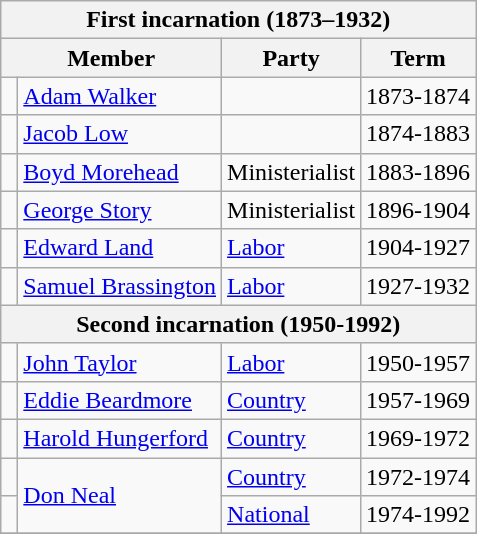<table class="wikitable">
<tr>
<th colspan="4">First incarnation (1873–1932)</th>
</tr>
<tr>
<th colspan="2">Member</th>
<th>Party</th>
<th>Term</th>
</tr>
<tr>
<td> </td>
<td><a href='#'>Adam Walker</a></td>
<td></td>
<td>1873-1874</td>
</tr>
<tr>
<td> </td>
<td><a href='#'>Jacob Low</a></td>
<td></td>
<td>1874-1883</td>
</tr>
<tr>
<td> </td>
<td><a href='#'>Boyd Morehead</a></td>
<td>Ministerialist</td>
<td>1883-1896</td>
</tr>
<tr>
<td> </td>
<td><a href='#'>George Story</a></td>
<td>Ministerialist</td>
<td>1896-1904</td>
</tr>
<tr>
<td> </td>
<td><a href='#'>Edward Land</a></td>
<td><a href='#'>Labor</a></td>
<td>1904-1927</td>
</tr>
<tr>
<td> </td>
<td><a href='#'>Samuel Brassington</a></td>
<td><a href='#'>Labor</a></td>
<td>1927-1932</td>
</tr>
<tr>
<th colspan="4">Second incarnation (1950-1992)</th>
</tr>
<tr>
<td> </td>
<td><a href='#'>John Taylor</a></td>
<td><a href='#'>Labor</a></td>
<td>1950-1957</td>
</tr>
<tr>
<td> </td>
<td><a href='#'>Eddie Beardmore</a></td>
<td><a href='#'>Country</a></td>
<td>1957-1969</td>
</tr>
<tr>
<td> </td>
<td><a href='#'>Harold Hungerford</a></td>
<td><a href='#'>Country</a></td>
<td>1969-1972</td>
</tr>
<tr>
<td> </td>
<td rowspan="2"><a href='#'>Don Neal</a></td>
<td><a href='#'>Country</a></td>
<td>1972-1974</td>
</tr>
<tr>
<td> </td>
<td><a href='#'>National</a></td>
<td>1974-1992</td>
</tr>
<tr>
</tr>
</table>
